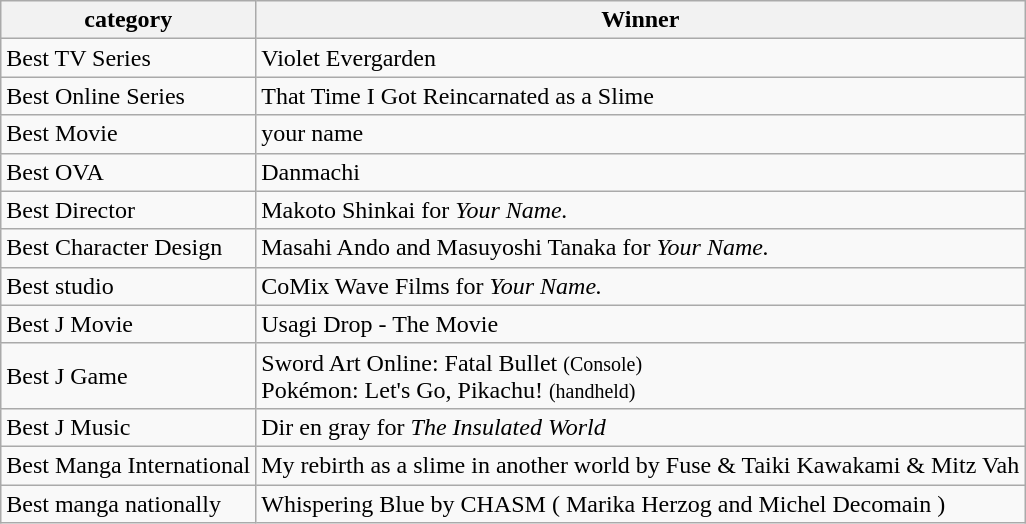<table class="wikitable">
<tr>
<th>category</th>
<th>Winner </th>
</tr>
<tr>
<td>Best TV Series</td>
<td>Violet Evergarden</td>
</tr>
<tr>
<td>Best Online Series</td>
<td>That Time I Got Reincarnated as a Slime</td>
</tr>
<tr>
<td>Best Movie</td>
<td>your name</td>
</tr>
<tr>
<td>Best OVA</td>
<td>Danmachi</td>
</tr>
<tr>
<td>Best Director</td>
<td>Makoto Shinkai for <em>Your Name.</em></td>
</tr>
<tr>
<td>Best Character Design</td>
<td>Masahi Ando and Masuyoshi Tanaka for <em>Your Name.</em></td>
</tr>
<tr>
<td>Best studio</td>
<td>CoMix Wave Films for <em>Your Name.</em></td>
</tr>
<tr>
<td>Best J Movie</td>
<td>Usagi Drop - The Movie</td>
</tr>
<tr>
<td>Best J Game</td>
<td>Sword Art Online: Fatal Bullet <small>(Console)</small><br>Pokémon: Let's Go, Pikachu! <small>(handheld)</small></td>
</tr>
<tr>
<td>Best J Music</td>
<td>Dir en gray for <em>The Insulated World</em></td>
</tr>
<tr>
<td>Best Manga International</td>
<td>My rebirth as a slime in another world by Fuse & Taiki Kawakami & Mitz Vah</td>
</tr>
<tr>
<td>Best manga nationally</td>
<td>Whispering Blue by CHASM ( Marika Herzog and Michel Decomain )</td>
</tr>
</table>
